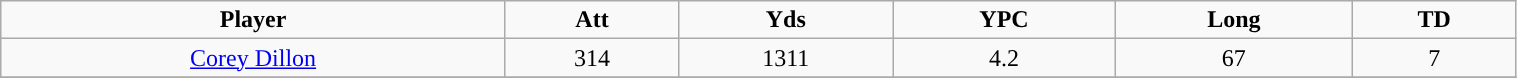<table class="wikitable" width="80%">
<tr align="center">
<td><strong>Player</strong></td>
<td><strong>Att</strong></td>
<td><strong>Yds</strong></td>
<td><strong>YPC</strong></td>
<td><strong>Long</strong></td>
<td><strong>TD</strong></td>
</tr>
<tr align="center" bgcolor="">
<td><a href='#'>Corey Dillon</a></td>
<td>314</td>
<td>1311</td>
<td>4.2</td>
<td>67</td>
<td>7</td>
</tr>
<tr align="center" bgcolor="">
</tr>
</table>
